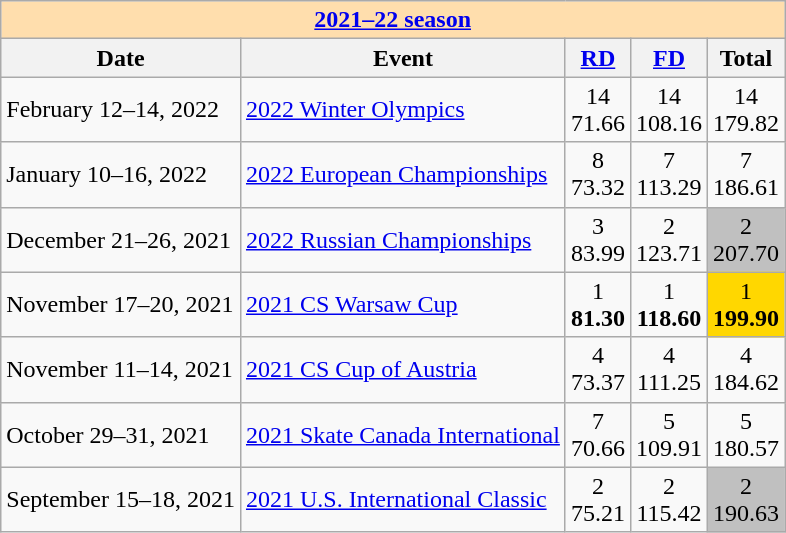<table class="wikitable">
<tr>
<td style="background-color: #ffdead; " colspan=5 align=center><a href='#'><strong>2021–22 season</strong></a></td>
</tr>
<tr>
<th>Date</th>
<th>Event</th>
<th><a href='#'>RD</a></th>
<th><a href='#'>FD</a></th>
<th>Total</th>
</tr>
<tr>
<td>February 12–14, 2022</td>
<td><a href='#'>2022 Winter Olympics</a></td>
<td align=center>14 <br> 71.66</td>
<td align=center>14 <br> 108.16</td>
<td align=center>14 <br> 179.82</td>
</tr>
<tr>
<td>January 10–16, 2022</td>
<td><a href='#'>2022 European Championships</a></td>
<td align=center>8 <br> 73.32</td>
<td align=center>7 <br> 113.29</td>
<td align=center>7 <br> 186.61</td>
</tr>
<tr>
<td>December 21–26, 2021</td>
<td><a href='#'>2022 Russian Championships</a></td>
<td align=center>3 <br> 83.99</td>
<td align=center>2 <br> 123.71</td>
<td align=center bgcolor=silver>2 <br> 207.70</td>
</tr>
<tr>
<td>November 17–20, 2021</td>
<td><a href='#'>2021 CS Warsaw Cup</a></td>
<td align=center>1 <br> <strong>81.30</strong></td>
<td align=center>1 <br> <strong>118.60</strong></td>
<td align=center bgcolor=gold>1 <br> <strong>199.90</strong></td>
</tr>
<tr>
<td>November 11–14, 2021</td>
<td><a href='#'>2021 CS Cup of Austria</a></td>
<td align=center>4 <br> 73.37</td>
<td align=center>4 <br> 111.25</td>
<td align=center>4 <br> 184.62</td>
</tr>
<tr>
<td>October 29–31, 2021</td>
<td><a href='#'>2021 Skate Canada International</a></td>
<td align=center>7 <br> 70.66</td>
<td align=center>5 <br> 109.91</td>
<td align=center>5 <br> 180.57</td>
</tr>
<tr>
<td>September 15–18, 2021</td>
<td><a href='#'>2021 U.S. International Classic</a></td>
<td align=center>2 <br> 75.21</td>
<td align=center>2 <br> 115.42</td>
<td align=center bgcolor=silver>2 <br> 190.63</td>
</tr>
</table>
